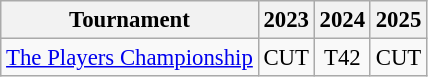<table class="wikitable" style="font-size:95%;text-align:center;">
<tr>
<th>Tournament</th>
<th>2023</th>
<th>2024</th>
<th>2025</th>
</tr>
<tr>
<td align=left><a href='#'>The Players Championship</a></td>
<td>CUT</td>
<td>T42</td>
<td>CUT</td>
</tr>
</table>
